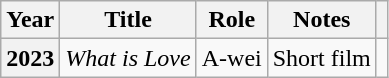<table class="wikitable sortable plainrowheaders">
<tr>
<th scope="col">Year</th>
<th scope="col">Title</th>
<th scope="col">Role</th>
<th scope="col" class="unsortable">Notes</th>
<th scope="col" class="unsortable"></th>
</tr>
<tr>
<th scope="row" rowspan="1">2023</th>
<td><em>What is Love</em></td>
<td>A-wei</td>
<td>Short film</td>
<td></td>
</tr>
</table>
